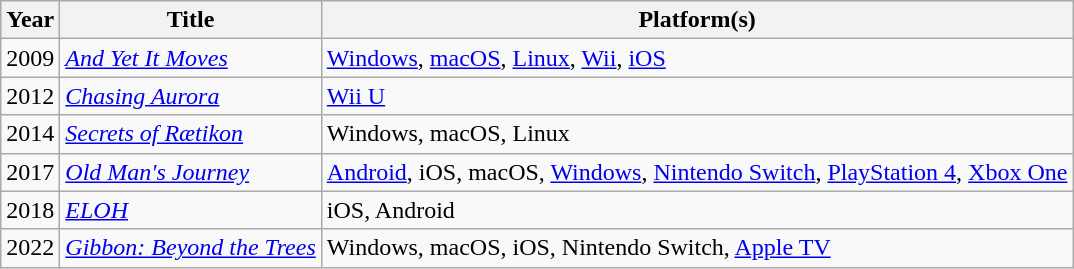<table class="wikitable">
<tr>
<th>Year</th>
<th>Title</th>
<th>Platform(s)</th>
</tr>
<tr>
<td>2009</td>
<td><em><a href='#'>And Yet It Moves</a></em></td>
<td><a href='#'>Windows</a>, <a href='#'>macOS</a>, <a href='#'>Linux</a>, <a href='#'>Wii</a>, <a href='#'>iOS</a></td>
</tr>
<tr>
<td>2012</td>
<td><em><a href='#'>Chasing Aurora</a></em></td>
<td><a href='#'>Wii U</a></td>
</tr>
<tr>
<td>2014</td>
<td><em><a href='#'>Secrets of Rætikon</a></em></td>
<td>Windows, macOS, Linux</td>
</tr>
<tr>
<td>2017</td>
<td><em><a href='#'>Old Man's Journey</a></em></td>
<td><a href='#'>Android</a>, iOS, macOS, <a href='#'>Windows</a>, <a href='#'>Nintendo Switch</a>, <a href='#'>PlayStation 4</a>, <a href='#'>Xbox One</a></td>
</tr>
<tr>
<td>2018</td>
<td><em><a href='#'>ELOH</a></em></td>
<td>iOS, Android</td>
</tr>
<tr>
<td>2022</td>
<td><em><a href='#'>Gibbon: Beyond the Trees</a></em></td>
<td>Windows, macOS, iOS, Nintendo Switch, <a href='#'>Apple TV</a></td>
</tr>
</table>
